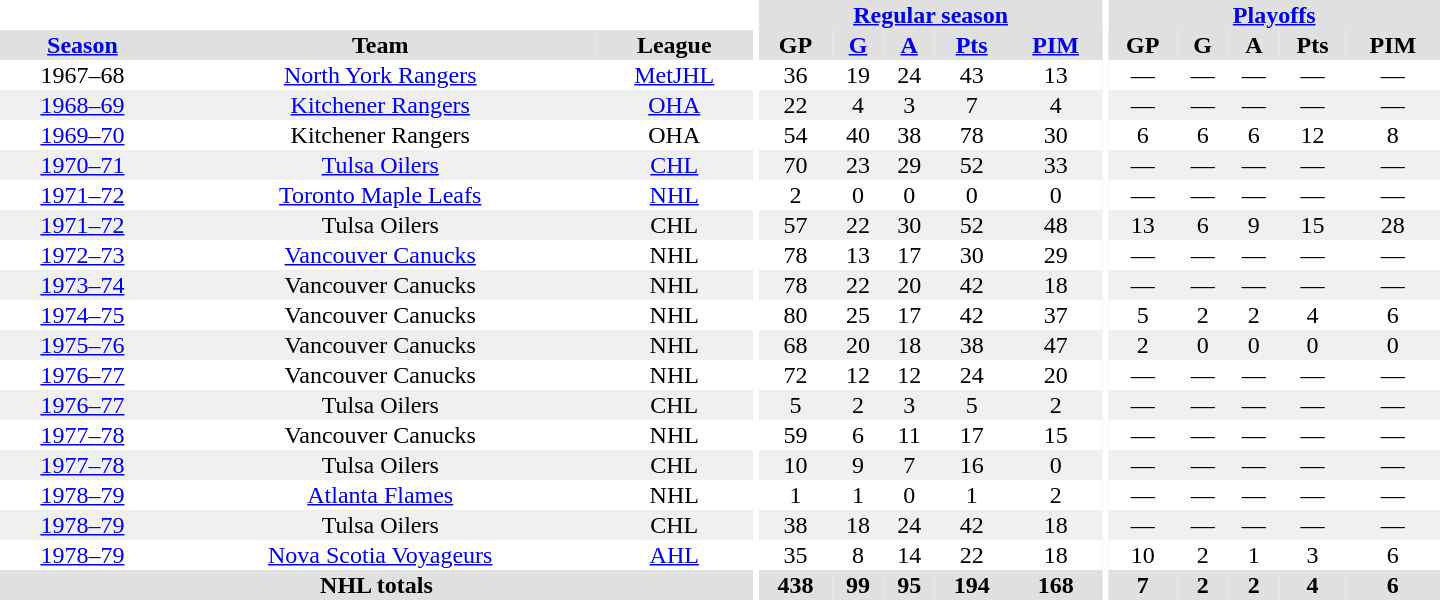<table border="0" cellpadding="1" cellspacing="0" style="text-align:center; width:60em">
<tr bgcolor="#e0e0e0">
<th colspan="3" bgcolor="#ffffff"></th>
<th rowspan="100" bgcolor="#ffffff"></th>
<th colspan="5"><a href='#'>Regular season</a></th>
<th rowspan="100" bgcolor="#ffffff"></th>
<th colspan="5"><a href='#'>Playoffs</a></th>
</tr>
<tr bgcolor="#e0e0e0">
<th><a href='#'>Season</a></th>
<th>Team</th>
<th>League</th>
<th>GP</th>
<th><a href='#'>G</a></th>
<th><a href='#'>A</a></th>
<th><a href='#'>Pts</a></th>
<th><a href='#'>PIM</a></th>
<th>GP</th>
<th>G</th>
<th>A</th>
<th>Pts</th>
<th>PIM</th>
</tr>
<tr>
<td>1967–68</td>
<td><a href='#'>North York Rangers</a></td>
<td><a href='#'>MetJHL</a></td>
<td>36</td>
<td>19</td>
<td>24</td>
<td>43</td>
<td>13</td>
<td>—</td>
<td>—</td>
<td>—</td>
<td>—</td>
<td>—</td>
</tr>
<tr bgcolor="#f0f0f0">
<td><a href='#'>1968–69</a></td>
<td><a href='#'>Kitchener Rangers</a></td>
<td><a href='#'>OHA</a></td>
<td>22</td>
<td>4</td>
<td>3</td>
<td>7</td>
<td>4</td>
<td>—</td>
<td>—</td>
<td>—</td>
<td>—</td>
<td>—</td>
</tr>
<tr>
<td><a href='#'>1969–70</a></td>
<td>Kitchener Rangers</td>
<td>OHA</td>
<td>54</td>
<td>40</td>
<td>38</td>
<td>78</td>
<td>30</td>
<td>6</td>
<td>6</td>
<td>6</td>
<td>12</td>
<td>8</td>
</tr>
<tr bgcolor="#f0f0f0">
<td><a href='#'>1970–71</a></td>
<td><a href='#'>Tulsa Oilers</a></td>
<td><a href='#'>CHL</a></td>
<td>70</td>
<td>23</td>
<td>29</td>
<td>52</td>
<td>33</td>
<td>—</td>
<td>—</td>
<td>—</td>
<td>—</td>
<td>—</td>
</tr>
<tr>
<td><a href='#'>1971–72</a></td>
<td><a href='#'>Toronto Maple Leafs</a></td>
<td><a href='#'>NHL</a></td>
<td>2</td>
<td>0</td>
<td>0</td>
<td>0</td>
<td>0</td>
<td>—</td>
<td>—</td>
<td>—</td>
<td>—</td>
<td>—</td>
</tr>
<tr bgcolor="#f0f0f0">
<td><a href='#'>1971–72</a></td>
<td>Tulsa Oilers</td>
<td>CHL</td>
<td>57</td>
<td>22</td>
<td>30</td>
<td>52</td>
<td>48</td>
<td>13</td>
<td>6</td>
<td>9</td>
<td>15</td>
<td>28</td>
</tr>
<tr>
<td><a href='#'>1972–73</a></td>
<td><a href='#'>Vancouver Canucks</a></td>
<td>NHL</td>
<td>78</td>
<td>13</td>
<td>17</td>
<td>30</td>
<td>29</td>
<td>—</td>
<td>—</td>
<td>—</td>
<td>—</td>
<td>—</td>
</tr>
<tr bgcolor="#f0f0f0">
<td><a href='#'>1973–74</a></td>
<td>Vancouver Canucks</td>
<td>NHL</td>
<td>78</td>
<td>22</td>
<td>20</td>
<td>42</td>
<td>18</td>
<td>—</td>
<td>—</td>
<td>—</td>
<td>—</td>
<td>—</td>
</tr>
<tr>
<td><a href='#'>1974–75</a></td>
<td>Vancouver Canucks</td>
<td>NHL</td>
<td>80</td>
<td>25</td>
<td>17</td>
<td>42</td>
<td>37</td>
<td>5</td>
<td>2</td>
<td>2</td>
<td>4</td>
<td>6</td>
</tr>
<tr bgcolor="#f0f0f0">
<td><a href='#'>1975–76</a></td>
<td>Vancouver Canucks</td>
<td>NHL</td>
<td>68</td>
<td>20</td>
<td>18</td>
<td>38</td>
<td>47</td>
<td>2</td>
<td>0</td>
<td>0</td>
<td>0</td>
<td>0</td>
</tr>
<tr>
<td><a href='#'>1976–77</a></td>
<td>Vancouver Canucks</td>
<td>NHL</td>
<td>72</td>
<td>12</td>
<td>12</td>
<td>24</td>
<td>20</td>
<td>—</td>
<td>—</td>
<td>—</td>
<td>—</td>
<td>—</td>
</tr>
<tr bgcolor="#f0f0f0">
<td><a href='#'>1976–77</a></td>
<td>Tulsa Oilers</td>
<td>CHL</td>
<td>5</td>
<td>2</td>
<td>3</td>
<td>5</td>
<td>2</td>
<td>—</td>
<td>—</td>
<td>—</td>
<td>—</td>
<td>—</td>
</tr>
<tr>
<td><a href='#'>1977–78</a></td>
<td>Vancouver Canucks</td>
<td>NHL</td>
<td>59</td>
<td>6</td>
<td>11</td>
<td>17</td>
<td>15</td>
<td>—</td>
<td>—</td>
<td>—</td>
<td>—</td>
<td>—</td>
</tr>
<tr bgcolor="#f0f0f0">
<td><a href='#'>1977–78</a></td>
<td>Tulsa Oilers</td>
<td>CHL</td>
<td>10</td>
<td>9</td>
<td>7</td>
<td>16</td>
<td>0</td>
<td>—</td>
<td>—</td>
<td>—</td>
<td>—</td>
<td>—</td>
</tr>
<tr>
<td><a href='#'>1978–79</a></td>
<td><a href='#'>Atlanta Flames</a></td>
<td>NHL</td>
<td>1</td>
<td>1</td>
<td>0</td>
<td>1</td>
<td>2</td>
<td>—</td>
<td>—</td>
<td>—</td>
<td>—</td>
<td>—</td>
</tr>
<tr bgcolor="#f0f0f0">
<td><a href='#'>1978–79</a></td>
<td>Tulsa Oilers</td>
<td>CHL</td>
<td>38</td>
<td>18</td>
<td>24</td>
<td>42</td>
<td>18</td>
<td>—</td>
<td>—</td>
<td>—</td>
<td>—</td>
<td>—</td>
</tr>
<tr>
<td><a href='#'>1978–79</a></td>
<td><a href='#'>Nova Scotia Voyageurs</a></td>
<td><a href='#'>AHL</a></td>
<td>35</td>
<td>8</td>
<td>14</td>
<td>22</td>
<td>18</td>
<td>10</td>
<td>2</td>
<td>1</td>
<td>3</td>
<td>6</td>
</tr>
<tr bgcolor="#e0e0e0">
<th colspan="3">NHL totals</th>
<th>438</th>
<th>99</th>
<th>95</th>
<th>194</th>
<th>168</th>
<th>7</th>
<th>2</th>
<th>2</th>
<th>4</th>
<th>6</th>
</tr>
</table>
